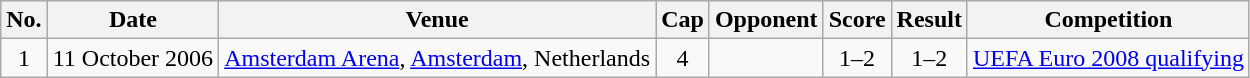<table class="wikitable sortable">
<tr>
<th scope="col">No.</th>
<th scope="col" data-sort-type="date">Date</th>
<th scope="col">Venue</th>
<th scope="col">Cap</th>
<th scope="col">Opponent</th>
<th scope="col">Score</th>
<th scope="col">Result</th>
<th scope="col">Competition</th>
</tr>
<tr>
<td style="text-align:center">1</td>
<td>11 October 2006</td>
<td><a href='#'>Amsterdam Arena</a>, <a href='#'>Amsterdam</a>, Netherlands</td>
<td style="text-align:center">4</td>
<td></td>
<td style="text-align:center">1–2</td>
<td style="text-align:center">1–2</td>
<td><a href='#'>UEFA Euro 2008 qualifying</a></td>
</tr>
</table>
